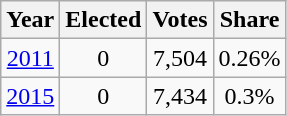<table class="wikitable" style="text-align:center;">
<tr>
<th>Year</th>
<th>Elected</th>
<th>Votes</th>
<th>Share</th>
</tr>
<tr>
<td><a href='#'>2011</a></td>
<td>0</td>
<td>7,504</td>
<td>0.26%</td>
</tr>
<tr>
<td><a href='#'>2015</a></td>
<td>0</td>
<td>7,434</td>
<td>0.3%</td>
</tr>
</table>
